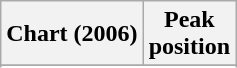<table class="wikitable sortable plainrowheaders" style="text-align:center">
<tr>
<th>Chart (2006)</th>
<th>Peak<br>position</th>
</tr>
<tr>
</tr>
<tr>
</tr>
<tr>
</tr>
</table>
